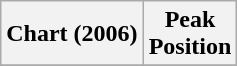<table class="wikitable plainrowheaders">
<tr>
<th scope="col">Chart (2006)</th>
<th scope="col">Peak<br>Position</th>
</tr>
<tr>
</tr>
</table>
